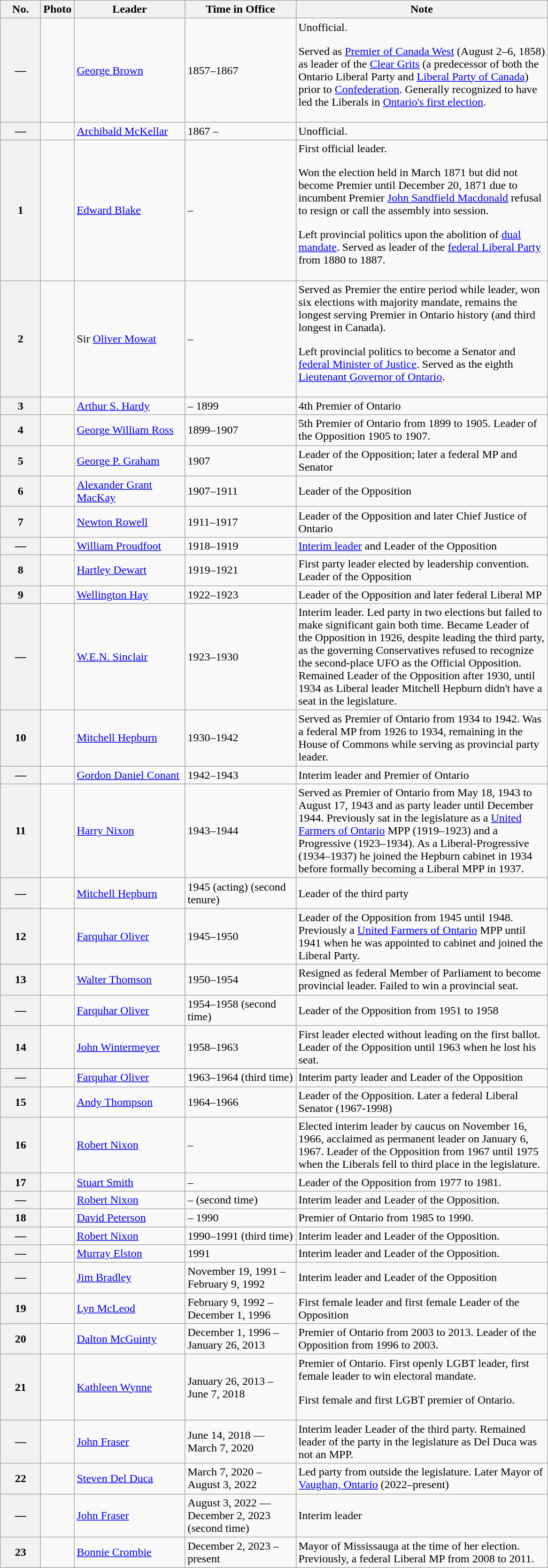<table class="wikitable">
<tr>
<th scope="col" style="width: 50px;">No.</th>
<th scope="col" style="width: 30px;">Photo</th>
<th scope="col" style="width: 150px;">Leader</th>
<th scope="col" style="width: 150px;">Time in Office</th>
<th scope="col" style="width: 350px;">Note</th>
</tr>
<tr>
<th>—</th>
<td></td>
<td><a href='#'>George Brown</a></td>
<td>1857–1867</td>
<td>Unofficial.<p>Served as <a href='#'>Premier of Canada West</a> (August 2–6, 1858) as leader of the <a href='#'>Clear Grits</a> (a predecessor of both the Ontario Liberal Party and <a href='#'>Liberal Party of Canada</a>) prior to <a href='#'>Confederation</a>. Generally recognized to have led the Liberals in <a href='#'>Ontario's first election</a>.</p></td>
</tr>
<tr>
<th>—</th>
<td></td>
<td><a href='#'>Archibald McKellar</a></td>
<td>1867 – </td>
<td>Unofficial.</td>
</tr>
<tr>
<th>1</th>
<td></td>
<td><a href='#'>Edward Blake</a></td>
<td> – </td>
<td>First official leader. <p>Won the election held in March 1871 but did not become Premier until December 20, 1871 due to incumbent Premier <a href='#'>John Sandfield Macdonald</a> refusal to resign or call the assembly into session.</p><p>Left provincial politics upon the abolition of <a href='#'>dual mandate</a>. Served as leader of the <a href='#'>federal Liberal Party</a> from 1880 to 1887.</p></td>
</tr>
<tr>
<th>2</th>
<td></td>
<td>Sir <a href='#'>Oliver Mowat</a></td>
<td> – </td>
<td>Served as Premier the entire period while leader, won six elections with majority mandate, remains the longest serving Premier in Ontario history (and third longest in Canada).<p>Left provincial politics to become a Senator and <a href='#'>federal Minister of Justice</a>. Served as the eighth <a href='#'>Lieutenant Governor of Ontario</a>.</p></td>
</tr>
<tr>
<th>3</th>
<td></td>
<td><a href='#'>Arthur S. Hardy</a></td>
<td> – 1899</td>
<td>4th Premier of Ontario</td>
</tr>
<tr>
<th>4</th>
<td></td>
<td><a href='#'>George William Ross</a></td>
<td>1899–1907</td>
<td>5th Premier of Ontario from 1899 to 1905. Leader of the Opposition 1905 to 1907.</td>
</tr>
<tr>
<th>5</th>
<td></td>
<td><a href='#'>George P. Graham</a></td>
<td>1907</td>
<td>Leader of the Opposition; later a federal MP and Senator</td>
</tr>
<tr>
<th>6</th>
<td></td>
<td><a href='#'>Alexander Grant MacKay</a></td>
<td>1907–1911</td>
<td>Leader of the Opposition</td>
</tr>
<tr>
<th>7</th>
<td></td>
<td><a href='#'>Newton Rowell</a></td>
<td>1911–1917</td>
<td>Leader of the Opposition and later Chief Justice of Ontario</td>
</tr>
<tr>
<th>—</th>
<td></td>
<td><a href='#'>William Proudfoot</a></td>
<td>1918–1919</td>
<td><a href='#'>Interim leader</a> and Leader of the Opposition</td>
</tr>
<tr>
<th>8</th>
<td></td>
<td><a href='#'>Hartley Dewart</a></td>
<td>1919–1921</td>
<td>First party leader elected by leadership convention. Leader of the Opposition</td>
</tr>
<tr>
<th>9</th>
<td></td>
<td><a href='#'>Wellington Hay</a></td>
<td>1922–1923</td>
<td>Leader of the Opposition and later federal Liberal MP</td>
</tr>
<tr>
<th>—</th>
<td></td>
<td><a href='#'>W.E.N. Sinclair</a></td>
<td>1923–1930</td>
<td>Interim leader. Led party in two elections but failed to make significant gain both time. Became Leader of the Opposition in 1926, despite leading the third party, as the governing Conservatives refused to recognize the second-place UFO as the Official Opposition. Remained Leader of the Opposition after 1930, until 1934 as Liberal leader Mitchell Hepburn didn't have a seat in the legislature.</td>
</tr>
<tr>
<th>10</th>
<td></td>
<td><a href='#'>Mitchell Hepburn</a></td>
<td>1930–1942</td>
<td>Served as Premier of Ontario from 1934 to 1942. Was a federal MP from 1926 to 1934, remaining in the House of Commons while serving as provincial party leader.</td>
</tr>
<tr>
<th>—</th>
<td></td>
<td><a href='#'>Gordon Daniel Conant</a></td>
<td>1942–1943</td>
<td>Interim leader and Premier of Ontario</td>
</tr>
<tr>
<th>11</th>
<td></td>
<td><a href='#'>Harry Nixon</a></td>
<td>1943–1944</td>
<td>Served as Premier of Ontario from May 18, 1943 to August 17, 1943 and as party leader until December 1944. Previously sat in the legislature as a <a href='#'>United Farmers of Ontario</a> MPP (1919–1923) and a Progressive (1923–1934). As a Liberal-Progressive (1934–1937) he joined the Hepburn cabinet in 1934 before formally becoming a Liberal MPP in 1937.</td>
</tr>
<tr>
<th>—</th>
<td></td>
<td><a href='#'>Mitchell Hepburn</a></td>
<td>1945 (acting) (second tenure)</td>
<td>Leader of the third party</td>
</tr>
<tr>
<th>12</th>
<td></td>
<td><a href='#'>Farquhar Oliver</a></td>
<td>1945–1950</td>
<td>Leader of the Opposition from 1945 until 1948. Previously a <a href='#'>United Farmers of Ontario</a> MPP until 1941 when he was appointed to cabinet and joined the Liberal Party.</td>
</tr>
<tr>
<th>13</th>
<td></td>
<td><a href='#'>Walter Thomson</a></td>
<td>1950–1954</td>
<td>Resigned as federal Member of Parliament to become provincial leader. Failed to win a provincial seat.</td>
</tr>
<tr>
<th>—</th>
<td></td>
<td><a href='#'>Farquhar Oliver</a></td>
<td>1954–1958 (second time)</td>
<td>Leader of the Opposition from 1951 to 1958</td>
</tr>
<tr>
<th>14</th>
<td></td>
<td><a href='#'>John Wintermeyer</a></td>
<td>1958–1963</td>
<td>First leader elected without leading on the first ballot. Leader of the Opposition until 1963 when he lost his seat.</td>
</tr>
<tr>
<th>—</th>
<td></td>
<td><a href='#'>Farquhar Oliver</a></td>
<td>1963–1964 (third time)</td>
<td>Interim party leader and Leader of the Opposition</td>
</tr>
<tr>
<th>15</th>
<td></td>
<td><a href='#'>Andy Thompson</a></td>
<td>1964–1966</td>
<td>Leader of the Opposition. Later a federal Liberal Senator (1967-1998)</td>
</tr>
<tr>
<th>16</th>
<td></td>
<td><a href='#'>Robert Nixon</a></td>
<td> – </td>
<td>Elected interim leader by caucus on November 16, 1966, acclaimed as permanent leader on January 6, 1967. Leader of the Opposition from 1967 until 1975 when the Liberals fell to third place in the legislature.</td>
</tr>
<tr>
<th>17</th>
<td></td>
<td><a href='#'>Stuart Smith</a></td>
<td> – </td>
<td>Leader of the Opposition from 1977 to 1981.</td>
</tr>
<tr>
<th>—</th>
<td></td>
<td><a href='#'>Robert Nixon</a></td>
<td> –  (second time)</td>
<td>Interim leader and Leader of the Opposition.</td>
</tr>
<tr>
<th>18</th>
<td></td>
<td><a href='#'>David Peterson</a></td>
<td> – 1990</td>
<td>Premier of Ontario from 1985 to 1990.</td>
</tr>
<tr>
<th>—</th>
<td></td>
<td><a href='#'>Robert Nixon</a></td>
<td>1990–1991 (third time)</td>
<td>Interim leader and Leader of the Opposition.</td>
</tr>
<tr>
<th>—</th>
<td></td>
<td><a href='#'>Murray Elston</a></td>
<td>1991</td>
<td>Interim leader and Leader of the Opposition.</td>
</tr>
<tr>
<th>—</th>
<td></td>
<td><a href='#'>Jim Bradley</a></td>
<td>November 19, 1991 – February 9, 1992</td>
<td>Interim leader and Leader of the Opposition</td>
</tr>
<tr>
<th>19</th>
<td></td>
<td><a href='#'>Lyn McLeod</a></td>
<td>February 9, 1992 – December 1, 1996</td>
<td>First female leader and first female Leader of the Opposition</td>
</tr>
<tr>
<th>20</th>
<td></td>
<td><a href='#'>Dalton McGuinty</a></td>
<td>December 1, 1996 – January 26, 2013</td>
<td>Premier of Ontario from 2003 to 2013. Leader of the Opposition from 1996 to 2003.</td>
</tr>
<tr>
<th>21</th>
<td></td>
<td><a href='#'>Kathleen Wynne</a></td>
<td>January 26, 2013 – June 7, 2018</td>
<td>Premier of Ontario. First openly LGBT leader, first female leader to win electoral mandate.<p>First female and first LGBT premier of Ontario.</p></td>
</tr>
<tr>
<th>—</th>
<td></td>
<td><a href='#'>John Fraser</a></td>
<td>June 14, 2018 — March 7, 2020</td>
<td>Interim leader Leader of the third party. Remained leader of the party in the legislature as Del Duca was not an MPP.</td>
</tr>
<tr>
<th>22</th>
<td></td>
<td><a href='#'>Steven Del Duca</a></td>
<td>March 7, 2020 – August 3, 2022</td>
<td>Led party from outside the legislature. Later Mayor of <a href='#'>Vaughan, Ontario</a> (2022–present)</td>
</tr>
<tr>
<th>—</th>
<td></td>
<td><a href='#'>John Fraser</a></td>
<td>August 3, 2022 — December 2, 2023 (second time)</td>
<td>Interim leader</td>
</tr>
<tr>
<th>23</th>
<td></td>
<td><a href='#'>Bonnie Crombie</a></td>
<td>December 2, 2023 – present</td>
<td>Mayor of Mississauga at the time of her election. Previously, a federal Liberal MP from 2008 to 2011.</td>
</tr>
</table>
